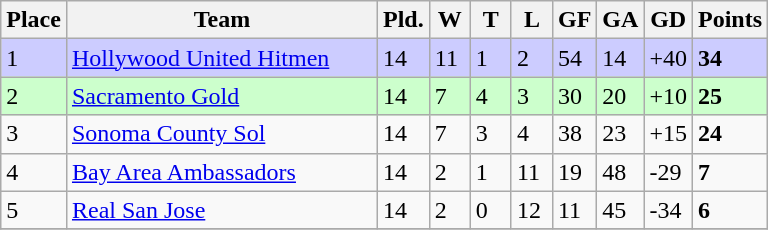<table class="wikitable">
<tr>
<th>Place</th>
<th width="200">Team</th>
<th width="20">Pld.</th>
<th width="20">W</th>
<th width="20">T</th>
<th width="20">L</th>
<th width="20">GF</th>
<th width="20">GA</th>
<th width="25">GD</th>
<th>Points</th>
</tr>
<tr bgcolor=#CCCCFF>
<td>1</td>
<td><a href='#'>Hollywood United Hitmen</a></td>
<td>14</td>
<td>11</td>
<td>1</td>
<td>2</td>
<td>54</td>
<td>14</td>
<td>+40</td>
<td><strong>34</strong></td>
</tr>
<tr bgcolor=#CCFFCC>
<td>2</td>
<td><a href='#'>Sacramento Gold</a></td>
<td>14</td>
<td>7</td>
<td>4</td>
<td>3</td>
<td>30</td>
<td>20</td>
<td>+10</td>
<td><strong>25</strong></td>
</tr>
<tr>
<td>3</td>
<td><a href='#'>Sonoma County Sol</a></td>
<td>14</td>
<td>7</td>
<td>3</td>
<td>4</td>
<td>38</td>
<td>23</td>
<td>+15</td>
<td><strong>24</strong></td>
</tr>
<tr>
<td>4</td>
<td><a href='#'>Bay Area Ambassadors</a></td>
<td>14</td>
<td>2</td>
<td>1</td>
<td>11</td>
<td>19</td>
<td>48</td>
<td>-29</td>
<td><strong>7</strong></td>
</tr>
<tr>
<td>5</td>
<td><a href='#'>Real San Jose</a></td>
<td>14</td>
<td>2</td>
<td>0</td>
<td>12</td>
<td>11</td>
<td>45</td>
<td>-34</td>
<td><strong>6</strong></td>
</tr>
<tr>
</tr>
</table>
